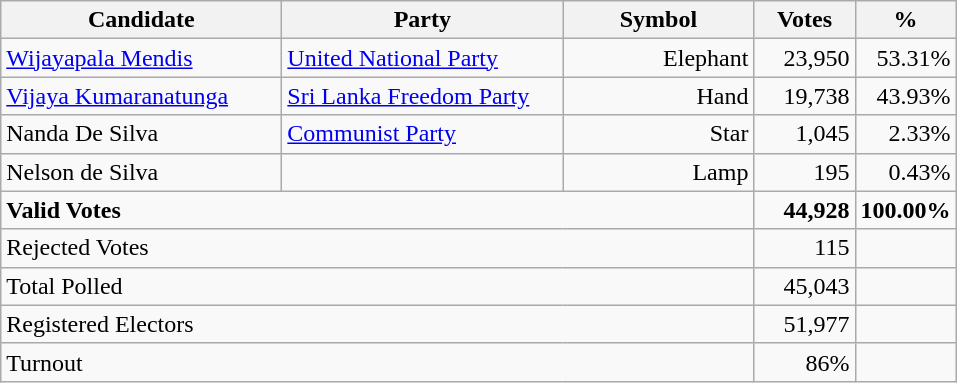<table class="wikitable" border="1" style="text-align:right;">
<tr>
<th align=left width="180">Candidate</th>
<th align=left width="180">Party</th>
<th align=left width="120">Symbol</th>
<th align=left width="60">Votes</th>
<th align=left width="60">%</th>
</tr>
<tr>
<td align=left><a href='#'>Wijayapala Mendis</a></td>
<td align=left><a href='#'>United National Party</a></td>
<td>Elephant</td>
<td>23,950</td>
<td>53.31%</td>
</tr>
<tr>
<td align=left><a href='#'>Vijaya Kumaranatunga</a></td>
<td align=left><a href='#'>Sri Lanka Freedom Party</a></td>
<td>Hand</td>
<td>19,738</td>
<td>43.93%</td>
</tr>
<tr>
<td align=left>Nanda De Silva</td>
<td align=left><a href='#'>Communist Party</a></td>
<td>Star</td>
<td>1,045</td>
<td>2.33%</td>
</tr>
<tr>
<td align=left>Nelson de Silva</td>
<td align=left></td>
<td>Lamp</td>
<td>195</td>
<td>0.43%</td>
</tr>
<tr>
<td align=left colspan=3><strong>Valid Votes</strong></td>
<td><strong>44,928</strong></td>
<td><strong>100.00%</strong></td>
</tr>
<tr>
<td align=left colspan=3>Rejected Votes</td>
<td>115</td>
<td></td>
</tr>
<tr>
<td align=left colspan=3>Total Polled</td>
<td>45,043</td>
<td></td>
</tr>
<tr>
<td align=left colspan=3>Registered Electors</td>
<td>51,977</td>
<td></td>
</tr>
<tr>
<td align=left colspan=3>Turnout</td>
<td>86%</td>
</tr>
</table>
